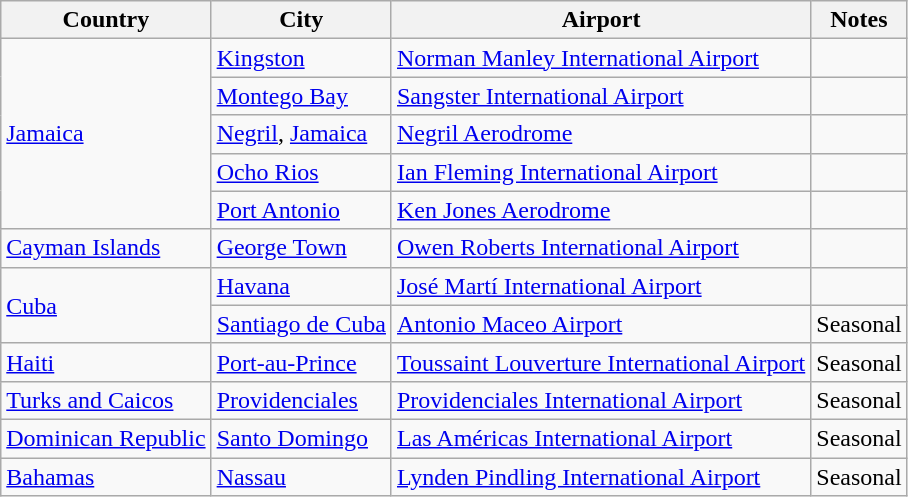<table class="wikitable sortable">
<tr>
<th>Country</th>
<th>City</th>
<th>Airport</th>
<th>Notes</th>
</tr>
<tr>
<td rowspan=5><a href='#'>Jamaica</a></td>
<td><a href='#'>Kingston</a></td>
<td><a href='#'>Norman Manley International Airport</a></td>
<td></td>
</tr>
<tr>
<td><a href='#'>Montego Bay</a></td>
<td><a href='#'>Sangster International Airport</a></td>
<td></td>
</tr>
<tr>
<td><a href='#'>Negril</a>, <a href='#'>Jamaica</a></td>
<td><a href='#'>Negril Aerodrome</a></td>
<td></td>
</tr>
<tr>
<td><a href='#'>Ocho Rios</a></td>
<td><a href='#'>Ian Fleming International Airport</a></td>
<td></td>
</tr>
<tr>
<td><a href='#'>Port Antonio</a></td>
<td><a href='#'>Ken Jones Aerodrome</a></td>
<td></td>
</tr>
<tr>
<td><a href='#'>Cayman Islands</a></td>
<td><a href='#'>George Town</a></td>
<td><a href='#'>Owen Roberts International Airport</a></td>
<td></td>
</tr>
<tr>
<td rowspan=2><a href='#'>Cuba</a></td>
<td><a href='#'>Havana</a></td>
<td><a href='#'>José Martí International Airport</a></td>
<td></td>
</tr>
<tr>
<td><a href='#'>Santiago de Cuba</a></td>
<td><a href='#'>Antonio Maceo Airport</a></td>
<td>Seasonal</td>
</tr>
<tr>
<td><a href='#'>Haiti</a></td>
<td><a href='#'>Port-au-Prince</a></td>
<td><a href='#'>Toussaint Louverture International Airport</a></td>
<td>Seasonal</td>
</tr>
<tr>
<td><a href='#'>Turks and Caicos</a></td>
<td><a href='#'>Providenciales</a></td>
<td><a href='#'>Providenciales International Airport</a></td>
<td>Seasonal</td>
</tr>
<tr>
<td><a href='#'>Dominican Republic</a></td>
<td><a href='#'>Santo Domingo</a></td>
<td><a href='#'>Las Américas International Airport</a></td>
<td>Seasonal</td>
</tr>
<tr>
<td><a href='#'>Bahamas</a></td>
<td><a href='#'>Nassau</a></td>
<td><a href='#'>Lynden Pindling International Airport</a></td>
<td>Seasonal</td>
</tr>
</table>
